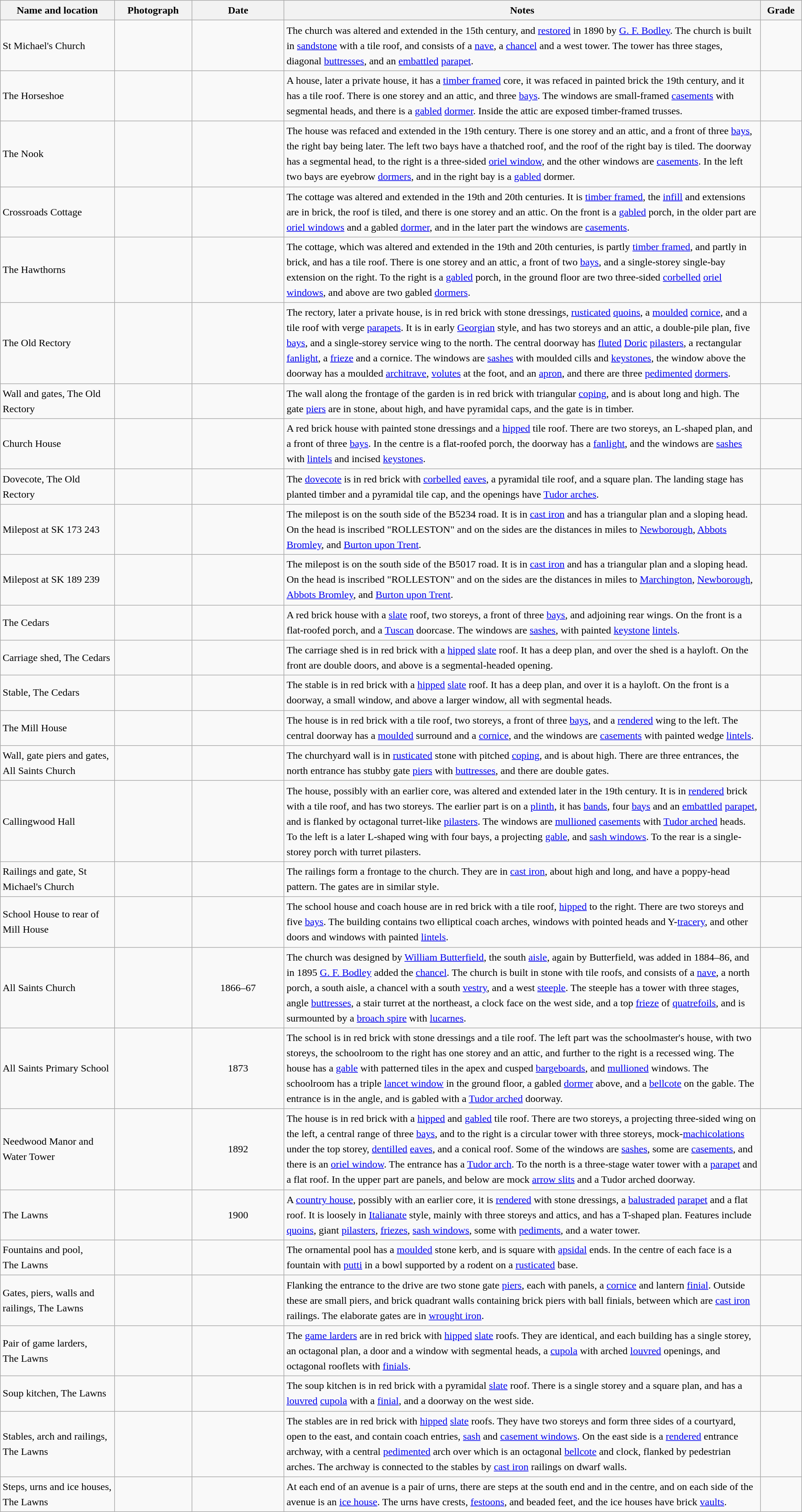<table class="wikitable sortable plainrowheaders" style="width:100%; border:0; text-align:left; line-height:150%;">
<tr>
<th scope="col"  style="width:150px">Name and location</th>
<th scope="col"  style="width:100px" class="unsortable">Photograph</th>
<th scope="col"  style="width:120px">Date</th>
<th scope="col"  style="width:650px" class="unsortable">Notes</th>
<th scope="col"  style="width:50px">Grade</th>
</tr>
<tr>
<td>St Michael's Church<br><small></small></td>
<td></td>
<td align="center"></td>
<td>The church was altered and extended in the 15th century, and <a href='#'>restored</a> in 1890 by <a href='#'>G. F. Bodley</a>.  The church is built in <a href='#'>sandstone</a> with a tile roof, and consists of a <a href='#'>nave</a>, a <a href='#'>chancel</a> and a west tower.  The tower has three stages, diagonal  <a href='#'>buttresses</a>, and an <a href='#'>embattled</a> <a href='#'>parapet</a>.</td>
<td align="center" ></td>
</tr>
<tr>
<td>The Horseshoe<br><small></small></td>
<td></td>
<td align="center"></td>
<td>A house, later a private house, it has a <a href='#'>timber framed</a> core, it was refaced in painted brick the 19th century, and it has a tile roof.  There is one storey and an attic, and three <a href='#'>bays</a>.  The windows are small-framed <a href='#'>casements</a> with segmental heads, and there is a <a href='#'>gabled</a> <a href='#'>dormer</a>.  Inside the attic are exposed timber-framed trusses.</td>
<td align="center" ></td>
</tr>
<tr>
<td>The Nook<br><small></small></td>
<td></td>
<td align="center"></td>
<td>The house was refaced and extended in the 19th century.  There is one storey and an attic, and a front of three <a href='#'>bays</a>, the right bay being later.  The left two bays have a thatched roof, and the roof of the right bay is tiled.  The doorway has a segmental head, to the right is a three-sided <a href='#'>oriel window</a>, and the other windows are <a href='#'>casements</a>.  In the left two bays are eyebrow <a href='#'>dormers</a>, and in the right bay is a <a href='#'>gabled</a> dormer.</td>
<td align="center" ></td>
</tr>
<tr>
<td>Crossroads Cottage<br><small></small></td>
<td></td>
<td align="center"></td>
<td>The cottage was altered and extended in the 19th and 20th centuries.  It is <a href='#'>timber framed</a>, the <a href='#'>infill</a> and extensions are in brick, the roof is tiled, and there is one storey and an attic.  On the front is a <a href='#'>gabled</a> porch, in the older part are <a href='#'>oriel windows</a> and a gabled <a href='#'>dormer</a>, and in the later part the windows are <a href='#'>casements</a>.</td>
<td align="center" ></td>
</tr>
<tr>
<td>The Hawthorns<br><small></small></td>
<td></td>
<td align="center"></td>
<td>The cottage, which was altered and extended in the 19th and 20th centuries, is partly <a href='#'>timber framed</a>, and partly in brick, and has a tile roof.  There is one storey and an attic, a front of two <a href='#'>bays</a>, and a single-storey single-bay extension on the right.  To the right is a <a href='#'>gabled</a> porch, in the ground floor are two three-sided <a href='#'>corbelled</a> <a href='#'>oriel windows</a>, and above are two gabled <a href='#'>dormers</a>.</td>
<td align="center" ></td>
</tr>
<tr>
<td>The Old Rectory<br><small></small></td>
<td></td>
<td align="center"></td>
<td>The rectory, later a private house, is in red brick with stone dressings, <a href='#'>rusticated</a> <a href='#'>quoins</a>, a <a href='#'>moulded</a> <a href='#'>cornice</a>, and a tile roof with verge <a href='#'>parapets</a>.  It is in early <a href='#'>Georgian</a> style, and has two storeys and an attic, a double-pile plan, five <a href='#'>bays</a>, and a single-storey service wing to the north.  The central doorway has <a href='#'>fluted</a> <a href='#'>Doric</a> <a href='#'>pilasters</a>, a rectangular <a href='#'>fanlight</a>, a <a href='#'>frieze</a> and a cornice.  The windows are <a href='#'>sashes</a> with moulded cills and <a href='#'>keystones</a>, the window above the doorway has a moulded <a href='#'>architrave</a>, <a href='#'>volutes</a> at the foot, and an <a href='#'>apron</a>, and there are three <a href='#'>pedimented</a> <a href='#'>dormers</a>.</td>
<td align="center" ></td>
</tr>
<tr>
<td>Wall and gates, The Old Rectory<br><small></small></td>
<td></td>
<td align="center"></td>
<td>The wall along the frontage of the garden is in red brick with triangular <a href='#'>coping</a>, and is about  long and  high.  The gate <a href='#'>piers</a> are in stone, about  high, and have pyramidal caps, and the gate is in timber.</td>
<td align="center" ></td>
</tr>
<tr>
<td>Church House<br><small></small></td>
<td></td>
<td align="center"></td>
<td>A red brick house with painted stone dressings and a <a href='#'>hipped</a> tile roof.  There are two storeys, an L-shaped plan, and a front of three <a href='#'>bays</a>.  In the centre is a flat-roofed porch, the doorway has a <a href='#'>fanlight</a>, and the windows are <a href='#'>sashes</a> with <a href='#'>lintels</a> and incised <a href='#'>keystones</a>.</td>
<td align="center" ></td>
</tr>
<tr>
<td>Dovecote, The Old Rectory<br><small></small></td>
<td></td>
<td align="center"></td>
<td>The <a href='#'>dovecote</a> is in red brick with <a href='#'>corbelled</a> <a href='#'>eaves</a>, a pyramidal tile roof, and a square plan.  The landing stage has planted timber and a pyramidal tile cap, and the openings have <a href='#'>Tudor arches</a>.</td>
<td align="center" ></td>
</tr>
<tr>
<td>Milepost at SK 173 243<br><small></small></td>
<td></td>
<td align="center"></td>
<td>The milepost is on the south side of the B5234 road.  It is in <a href='#'>cast iron</a> and has a triangular plan and a sloping head.  On the head is inscribed "ROLLESTON" and on the sides are the distances in miles to <a href='#'>Newborough</a>, <a href='#'>Abbots Bromley</a>, and <a href='#'>Burton upon Trent</a>.</td>
<td align="center" ></td>
</tr>
<tr>
<td>Milepost at SK 189 239<br><small></small></td>
<td></td>
<td align="center"></td>
<td>The milepost is on the south side of the B5017 road.  It is in <a href='#'>cast iron</a> and has a triangular plan and a sloping head.  On the head is inscribed "ROLLESTON" and on the sides are the distances in miles to <a href='#'>Marchington</a>, <a href='#'>Newborough</a>, <a href='#'>Abbots Bromley</a>, and <a href='#'>Burton upon Trent</a>.</td>
<td align="center" ></td>
</tr>
<tr>
<td>The Cedars<br><small></small></td>
<td></td>
<td align="center"></td>
<td>A red brick house with a <a href='#'>slate</a> roof, two storeys, a front of three <a href='#'>bays</a>, and adjoining rear wings.  On the front is a flat-roofed porch, and a <a href='#'>Tuscan</a> doorcase.  The windows are <a href='#'>sashes</a>, with painted <a href='#'>keystone</a> <a href='#'>lintels</a>.</td>
<td align="center" ></td>
</tr>
<tr>
<td>Carriage shed, The Cedars<br><small></small></td>
<td></td>
<td align="center"></td>
<td>The carriage shed is in red brick with a <a href='#'>hipped</a> <a href='#'>slate</a> roof.  It has a  deep plan, and over the shed is a hayloft.  On the front are double doors, and above is a segmental-headed opening.</td>
<td align="center" ></td>
</tr>
<tr>
<td>Stable, The Cedars<br><small></small></td>
<td></td>
<td align="center"></td>
<td>The stable is in red brick with a <a href='#'>hipped</a> <a href='#'>slate</a> roof.  It has a deep plan, and over it is a hayloft.  On the front is a doorway, a small window, and above a larger window, all with segmental heads.</td>
<td align="center" ></td>
</tr>
<tr>
<td>The Mill House<br><small></small></td>
<td></td>
<td align="center"></td>
<td>The house is in red brick with a tile roof, two storeys, a front of three <a href='#'>bays</a>, and a <a href='#'>rendered</a> wing to the left.  The central doorway has a <a href='#'>moulded</a> surround and a <a href='#'>cornice</a>, and the windows are <a href='#'>casements</a> with painted wedge <a href='#'>lintels</a>.</td>
<td align="center" ></td>
</tr>
<tr>
<td>Wall, gate piers and gates, All Saints Church<br><small></small></td>
<td></td>
<td align="center"></td>
<td>The churchyard wall is in <a href='#'>rusticated</a> stone with pitched <a href='#'>coping</a>, and is about  high.  There are three entrances, the north entrance has stubby gate <a href='#'>piers</a> with <a href='#'>buttresses</a>, and there are double gates.</td>
<td align="center" ></td>
</tr>
<tr>
<td>Callingwood Hall<br><small></small></td>
<td></td>
<td align="center"></td>
<td>The house, possibly with an earlier core, was altered and extended later in the 19th century.  It is in <a href='#'>rendered</a> brick with a tile roof, and has two storeys.  The earlier part is on a <a href='#'>plinth</a>, it has <a href='#'>bands</a>, four <a href='#'>bays</a> and an <a href='#'>embattled</a> <a href='#'>parapet</a>, and is flanked by octagonal turret-like <a href='#'>pilasters</a>.  The windows are <a href='#'>mullioned</a> <a href='#'>casements</a> with <a href='#'>Tudor arched</a> heads.  To the left is a later L-shaped wing with four bays, a projecting <a href='#'>gable</a>, and <a href='#'>sash windows</a>.  To the rear is a single-storey porch with turret pilasters.</td>
<td align="center" ></td>
</tr>
<tr>
<td>Railings and gate, St Michael's Church<br><small></small></td>
<td></td>
<td align="center"></td>
<td>The railings form a frontage to the church.  They are in <a href='#'>cast iron</a>, about  high and  long, and have a poppy-head pattern.  The gates are in similar style.</td>
<td align="center" ></td>
</tr>
<tr>
<td>School House to rear of Mill House<br><small></small></td>
<td></td>
<td align="center"></td>
<td>The school house and coach house are in red brick with a tile roof, <a href='#'>hipped</a> to the right.  There are two storeys and five <a href='#'>bays</a>.  The building contains two elliptical coach arches, windows with pointed heads and Y-<a href='#'>tracery</a>, and other doors and windows with painted <a href='#'>lintels</a>.</td>
<td align="center" ></td>
</tr>
<tr>
<td>All Saints Church<br><small></small></td>
<td></td>
<td align="center">1866–67</td>
<td>The church was designed by <a href='#'>William Butterfield</a>, the south <a href='#'>aisle</a>, again by Butterfield, was added in 1884–86, and in 1895 <a href='#'>G. F. Bodley</a> added the <a href='#'>chancel</a>.  The church is built in stone with tile roofs, and consists of a <a href='#'>nave</a>, a north porch, a south aisle, a chancel with a south <a href='#'>vestry</a>, and a west <a href='#'>steeple</a>.  The steeple has a tower with three stages, angle <a href='#'>buttresses</a>, a stair turret at the northeast, a clock face on the west side, and a top <a href='#'>frieze</a> of <a href='#'>quatrefoils</a>, and is surmounted by a <a href='#'>broach spire</a> with <a href='#'>lucarnes</a>.</td>
<td align="center" ></td>
</tr>
<tr>
<td>All Saints Primary School<br><small></small></td>
<td></td>
<td align="center">1873</td>
<td>The school is in red brick with stone dressings and a tile roof.  The left part was the schoolmaster's house, with two storeys, the schoolroom to the right has one storey and an attic, and further to the right is a recessed wing.  The house has a <a href='#'>gable</a> with patterned tiles in the apex and cusped <a href='#'>bargeboards</a>, and <a href='#'>mullioned</a> windows.  The schoolroom has a triple <a href='#'>lancet window</a> in the ground floor, a gabled <a href='#'>dormer</a> above, and a <a href='#'>bellcote</a> on the gable.  The entrance is in the angle, and is gabled with a <a href='#'>Tudor arched</a> doorway.</td>
<td align="center" ></td>
</tr>
<tr>
<td>Needwood Manor and Water Tower<br><small></small></td>
<td></td>
<td align="center">1892</td>
<td>The house is in red brick with a <a href='#'>hipped</a> and <a href='#'>gabled</a> tile roof.  There are two storeys, a projecting three-sided wing on the left, a central range of three <a href='#'>bays</a>, and to the right is a circular tower with three storeys, mock-<a href='#'>machicolations</a> under the top storey, <a href='#'>dentilled</a> <a href='#'>eaves</a>, and a conical roof.  Some of the windows are <a href='#'>sashes</a>, some are <a href='#'>casements</a>, and there is an <a href='#'>oriel window</a>.  The entrance has a <a href='#'>Tudor arch</a>.  To the north is a three-stage water tower with a <a href='#'>parapet</a> and a flat roof.  In the upper part are panels, and below are mock <a href='#'>arrow slits</a> and a Tudor arched doorway.</td>
<td align="center" ></td>
</tr>
<tr>
<td>The Lawns<br><small></small></td>
<td></td>
<td align="center">1900</td>
<td>A <a href='#'>country house</a>, possibly with an earlier core, it is <a href='#'>rendered</a> with stone dressings, a <a href='#'>balustraded</a> <a href='#'>parapet</a> and a flat roof.  It is loosely in <a href='#'>Italianate</a> style, mainly with three storeys and attics, and has a T-shaped plan.  Features include <a href='#'>quoins</a>, giant <a href='#'>pilasters</a>, <a href='#'>friezes</a>, <a href='#'>sash windows</a>, some with <a href='#'>pediments</a>, and a water tower.</td>
<td align="center" ></td>
</tr>
<tr>
<td>Fountains and pool, The Lawns<br><small></small></td>
<td></td>
<td align="center"></td>
<td>The ornamental pool has a <a href='#'>moulded</a> stone kerb, and is square with <a href='#'>apsidal</a> ends.  In the centre of each face is a fountain with <a href='#'>putti</a> in a bowl supported by a rodent on a <a href='#'>rusticated</a> base.</td>
<td align="center" ></td>
</tr>
<tr>
<td>Gates, piers, walls and railings, The Lawns<br><small></small></td>
<td></td>
<td align="center"></td>
<td>Flanking the entrance to the drive are two stone gate <a href='#'>piers</a>, each with panels, a <a href='#'>cornice</a> and lantern <a href='#'>finial</a>.  Outside these are small piers, and brick quadrant walls containing brick piers with ball finials, between which are <a href='#'>cast iron</a> railings.  The elaborate gates are in <a href='#'>wrought iron</a>.</td>
<td align="center" ></td>
</tr>
<tr>
<td>Pair of game larders, The Lawns<br><small></small></td>
<td></td>
<td align="center"></td>
<td>The <a href='#'>game larders</a> are in red brick with <a href='#'>hipped</a> <a href='#'>slate</a> roofs.  They are identical, and each building has a single storey, an octagonal plan, a door and a window with segmental heads, a <a href='#'>cupola</a> with arched <a href='#'>louvred</a> openings, and octagonal rooflets with <a href='#'>finials</a>.</td>
<td align="center" ></td>
</tr>
<tr>
<td>Soup kitchen, The Lawns<br><small></small></td>
<td></td>
<td align="center"></td>
<td>The soup kitchen is in red brick with a pyramidal <a href='#'>slate</a> roof.  There is a single storey and a square plan, and has a <a href='#'>louvred</a> <a href='#'>cupola</a> with a <a href='#'>finial</a>, and a doorway on the west side.</td>
<td align="center" ></td>
</tr>
<tr>
<td>Stables, arch and railings, The Lawns<br><small></small></td>
<td></td>
<td align="center"></td>
<td>The stables are in red brick with <a href='#'>hipped</a> <a href='#'>slate</a> roofs.  They have two storeys and form three sides of a courtyard, open to the east, and contain coach entries, <a href='#'>sash</a> and <a href='#'>casement windows</a>.  On  the east side is a <a href='#'>rendered</a> entrance archway, with a central <a href='#'>pedimented</a> arch over which is an octagonal <a href='#'>bellcote</a> and clock, flanked by pedestrian arches.  The archway is connected to the stables by <a href='#'>cast iron</a> railings on dwarf walls.</td>
<td align="center" ></td>
</tr>
<tr>
<td>Steps, urns and ice houses, The Lawns<br><small></small></td>
<td></td>
<td align="center"></td>
<td>At each end of an avenue is a pair of urns, there are steps at the south end and in the centre, and on each side of the avenue is an <a href='#'>ice house</a>.  The urns have crests, <a href='#'>festoons</a>, and beaded feet, and the ice houses have brick <a href='#'>vaults</a>.</td>
<td align="center" ></td>
</tr>
<tr>
</tr>
</table>
